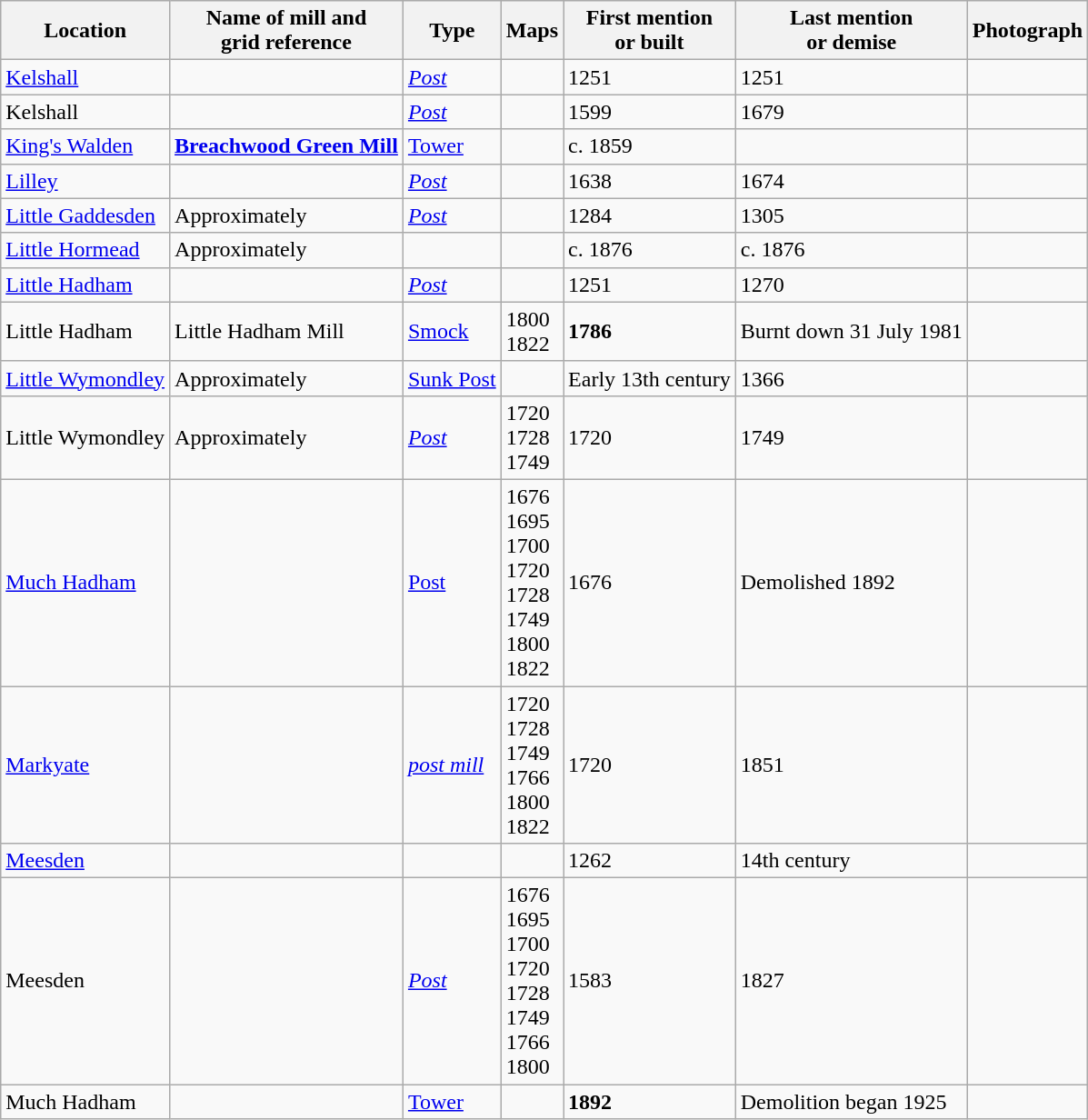<table class="wikitable">
<tr>
<th>Location</th>
<th>Name of mill and<br>grid reference</th>
<th>Type</th>
<th>Maps</th>
<th>First mention<br>or built</th>
<th>Last mention<br> or demise</th>
<th>Photograph</th>
</tr>
<tr>
<td><a href='#'>Kelshall</a></td>
<td></td>
<td><em><a href='#'>Post</a></em></td>
<td></td>
<td>1251</td>
<td>1251</td>
<td></td>
</tr>
<tr>
<td>Kelshall</td>
<td></td>
<td><em><a href='#'>Post</a></em></td>
<td></td>
<td>1599</td>
<td>1679</td>
<td></td>
</tr>
<tr>
<td><a href='#'>King's Walden</a></td>
<td><strong><a href='#'>Breachwood Green Mill</a></strong><br></td>
<td><a href='#'>Tower</a></td>
<td></td>
<td>c. 1859</td>
<td></td>
<td></td>
</tr>
<tr>
<td><a href='#'>Lilley</a></td>
<td></td>
<td><em><a href='#'>Post</a></em></td>
<td></td>
<td>1638</td>
<td>1674</td>
<td></td>
</tr>
<tr>
<td><a href='#'>Little Gaddesden</a></td>
<td>Approximately<br></td>
<td><em><a href='#'>Post</a></em></td>
<td></td>
<td>1284</td>
<td>1305</td>
<td></td>
</tr>
<tr>
<td><a href='#'>Little Hormead</a></td>
<td>Approximately<br></td>
<td></td>
<td></td>
<td>c. 1876</td>
<td>c. 1876</td>
<td></td>
</tr>
<tr>
<td><a href='#'>Little Hadham</a></td>
<td></td>
<td><em><a href='#'>Post</a></em></td>
<td></td>
<td>1251</td>
<td>1270</td>
<td></td>
</tr>
<tr>
<td>Little Hadham</td>
<td>Little Hadham Mill<br></td>
<td><a href='#'>Smock</a></td>
<td>1800<br>1822</td>
<td><strong>1786</strong></td>
<td>Burnt down 31 July 1981<br></td>
<td></td>
</tr>
<tr>
<td><a href='#'>Little Wymondley</a></td>
<td>Approximately<br></td>
<td><a href='#'>Sunk Post</a></td>
<td></td>
<td>Early 13th century</td>
<td>1366</td>
<td></td>
</tr>
<tr>
<td>Little Wymondley</td>
<td>Approximately<br></td>
<td><em><a href='#'>Post</a></em></td>
<td>1720<br>1728<br>1749<br></td>
<td>1720</td>
<td>1749</td>
<td></td>
</tr>
<tr>
<td><a href='#'>Much Hadham</a></td>
<td></td>
<td><a href='#'>Post</a></td>
<td>1676<br>1695<br>1700<br>1720<br>1728<br>1749<br>1800<br>1822</td>
<td>1676</td>
<td>Demolished 1892</td>
<td></td>
</tr>
<tr>
<td><a href='#'>Markyate</a></td>
<td></td>
<td><em><a href='#'>post mill</a></em></td>
<td>1720<br>1728<br>1749<br>1766<br>1800<br>1822</td>
<td>1720</td>
<td>1851</td>
<td></td>
</tr>
<tr>
<td><a href='#'>Meesden</a></td>
<td></td>
<td></td>
<td></td>
<td>1262</td>
<td>14th century</td>
<td></td>
</tr>
<tr>
<td>Meesden</td>
<td></td>
<td><em><a href='#'>Post</a></em></td>
<td>1676<br>1695<br>1700<br>1720<br>1728<br>1749<br>1766<br>1800</td>
<td>1583</td>
<td>1827</td>
<td></td>
</tr>
<tr>
<td>Much Hadham</td>
<td></td>
<td><a href='#'>Tower</a></td>
<td></td>
<td><strong>1892</strong></td>
<td>Demolition began 1925</td>
<td></td>
</tr>
</table>
